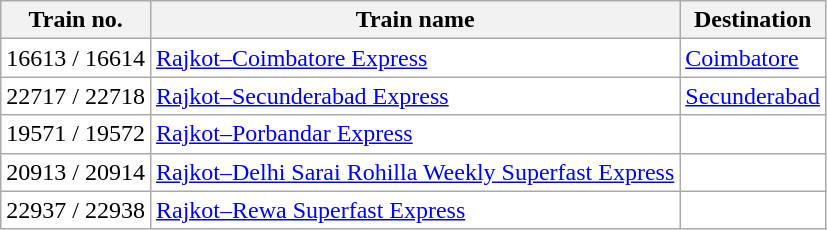<table class="wikitable sortable plainrowheaders" style="background:#fff;">
<tr>
<th scope="col">Train no.</th>
<th scope="col">Train name</th>
<th scope="col">Destination</th>
</tr>
<tr>
<td>16613 / 16614</td>
<td><a href='#'>Rajkot–Coimbatore Express</a></td>
<td><a href='#'>Coimbatore</a></td>
</tr>
<tr>
<td>22717 / 22718</td>
<td><a href='#'>Rajkot–Secunderabad Express</a></td>
<td><a href='#'>Secunderabad</a></td>
</tr>
<tr>
<td>19571 / 19572</td>
<td><a href='#'>Rajkot–Porbandar Express</a></td>
<td></td>
</tr>
<tr>
<td>20913 / 20914</td>
<td><a href='#'>Rajkot–Delhi Sarai Rohilla Weekly Superfast Express</a></td>
<td></td>
</tr>
<tr>
<td>22937 / 22938</td>
<td><a href='#'>Rajkot–Rewa Superfast Express</a></td>
<td></td>
</tr>
</table>
